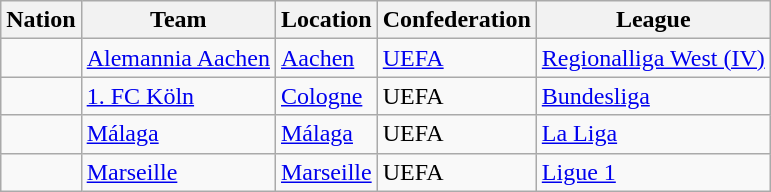<table class="wikitable sortable">
<tr>
<th>Nation</th>
<th>Team</th>
<th>Location</th>
<th>Confederation</th>
<th>League</th>
</tr>
<tr>
<td></td>
<td><a href='#'>Alemannia Aachen</a></td>
<td><a href='#'>Aachen</a></td>
<td><a href='#'>UEFA</a></td>
<td><a href='#'>Regionalliga West (IV)</a></td>
</tr>
<tr>
<td></td>
<td><a href='#'>1. FC Köln</a></td>
<td><a href='#'>Cologne</a></td>
<td>UEFA</td>
<td><a href='#'>Bundesliga</a></td>
</tr>
<tr>
<td></td>
<td><a href='#'>Málaga</a></td>
<td><a href='#'>Málaga</a></td>
<td>UEFA</td>
<td><a href='#'>La Liga</a></td>
</tr>
<tr>
<td></td>
<td><a href='#'>Marseille</a></td>
<td><a href='#'>Marseille</a></td>
<td>UEFA</td>
<td><a href='#'>Ligue 1</a></td>
</tr>
</table>
